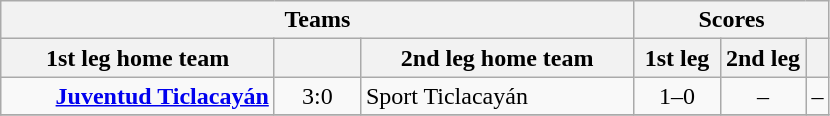<table class="wikitable" style="text-align: center;">
<tr>
<th colspan=3>Teams</th>
<th colspan=3>Scores</th>
</tr>
<tr>
<th width="175">1st leg home team</th>
<th width="50"></th>
<th width="175">2nd leg home team</th>
<th width="50">1st leg</th>
<th width="50">2nd leg</th>
<th></th>
</tr>
<tr>
<td align=right><strong><a href='#'>Juventud Ticlacayán</a></strong></td>
<td>3:0</td>
<td align=left>Sport Ticlacayán</td>
<td>1–0</td>
<td>–</td>
<td>–</td>
</tr>
<tr>
</tr>
</table>
